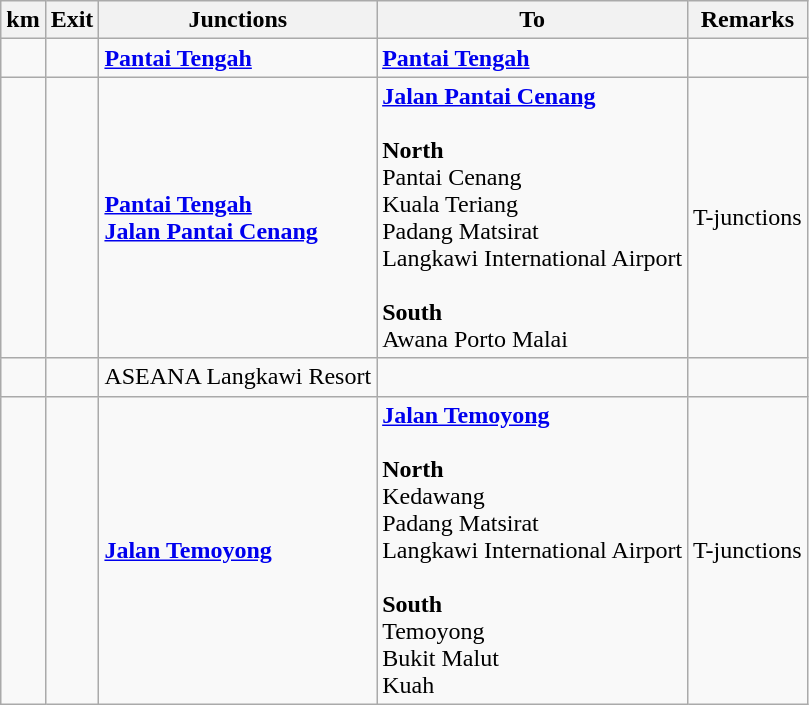<table class="wikitable">
<tr>
<th>km</th>
<th>Exit</th>
<th>Junctions</th>
<th>To</th>
<th>Remarks</th>
</tr>
<tr>
<td></td>
<td></td>
<td><strong><a href='#'>Pantai Tengah</a></strong></td>
<td><strong><a href='#'>Pantai Tengah</a></strong><br> </td>
<td></td>
</tr>
<tr>
<td></td>
<td></td>
<td><strong><a href='#'>Pantai Tengah</a></strong><br> <strong><a href='#'>Jalan Pantai Cenang</a></strong></td>
<td> <strong><a href='#'>Jalan Pantai Cenang</a></strong><br><br><strong>North</strong><br>Pantai Cenang<br>Kuala Teriang<br>Padang Matsirat<br>Langkawi International Airport <br><br><strong>South</strong><br>Awana Porto Malai</td>
<td>T-junctions</td>
</tr>
<tr>
<td></td>
<td></td>
<td>ASEANA Langkawi Resort</td>
<td></td>
<td></td>
</tr>
<tr>
<td></td>
<td></td>
<td> <strong><a href='#'>Jalan Temoyong</a></strong></td>
<td> <strong><a href='#'>Jalan Temoyong</a></strong><br><br><strong>North</strong><br>Kedawang<br>Padang Matsirat<br>Langkawi International Airport <br><br><strong>South</strong><br>Temoyong<br>Bukit Malut<br>Kuah</td>
<td>T-junctions</td>
</tr>
</table>
